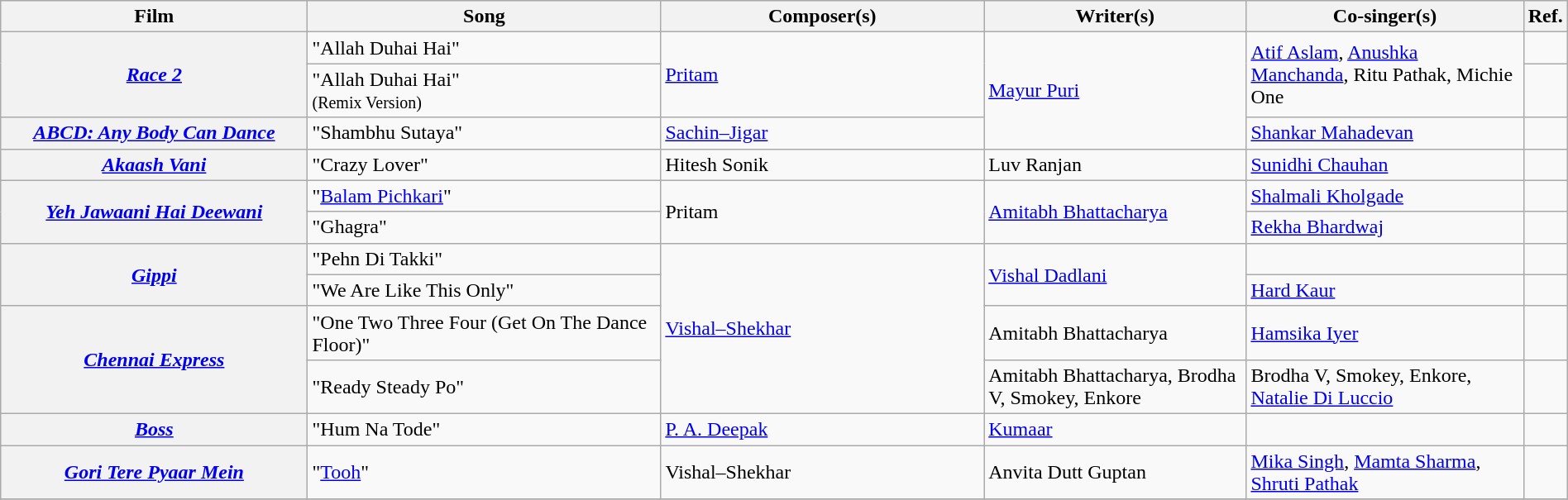<table class="wikitable plainrowheaders" width="100%" textcolor:#000;">
<tr>
<th scope="col" width=20%><strong>Film</strong></th>
<th scope="col" width=23%><strong>Song</strong></th>
<th scope="col" width=21%><strong>Composer(s)</strong></th>
<th scope="col" width=17%><strong>Writer(s)</strong></th>
<th scope="col" width=18%><strong>Co-singer(s)</strong></th>
<th scope="col" width=1%><strong>Ref.</strong></th>
</tr>
<tr>
<th scope="row" rowspan="2"><em><a href='#'>Race 2</a></em></th>
<td>"Allah Duhai Hai"</td>
<td rowspan="2"><a href='#'>Pritam</a></td>
<td rowspan="3"><a href='#'>Mayur Puri</a></td>
<td rowspan="2"><a href='#'>Atif Aslam</a>, <a href='#'>Anushka Manchanda</a>, Ritu Pathak, Michie One</td>
<td></td>
</tr>
<tr>
<td>"Allah Duhai Hai"<br><small>(Remix Version)</small></td>
<td></td>
</tr>
<tr>
<th scope="row"><em><a href='#'>ABCD: Any Body Can Dance</a></em></th>
<td>"Shambhu Sutaya"</td>
<td><a href='#'>Sachin–Jigar</a></td>
<td><a href='#'>Shankar Mahadevan</a></td>
<td></td>
</tr>
<tr>
<th scope="row"><em><a href='#'>Akaash Vani</a></em></th>
<td>"Crazy Lover"</td>
<td>Hitesh Sonik</td>
<td>Luv Ranjan</td>
<td><a href='#'>Sunidhi Chauhan</a></td>
<td></td>
</tr>
<tr>
<th scope="row" rowspan="2"><em><a href='#'>Yeh Jawaani Hai Deewani</a></em></th>
<td>"<a href='#'>Balam Pichkari</a>"</td>
<td rowspan="2">Pritam</td>
<td rowspan="2"><a href='#'>Amitabh Bhattacharya</a></td>
<td><a href='#'>Shalmali Kholgade</a></td>
<td></td>
</tr>
<tr>
<td>"Ghagra"</td>
<td><a href='#'>Rekha Bhardwaj</a></td>
<td></td>
</tr>
<tr>
<th scope="row" rowspan="2"><em><a href='#'>Gippi</a></em></th>
<td>"Pehn Di Takki"</td>
<td rowspan="4"><a href='#'>Vishal–Shekhar</a></td>
<td rowspan="2"><a href='#'>Vishal Dadlani</a></td>
<td></td>
<td></td>
</tr>
<tr>
<td>"We Are Like This Only"</td>
<td><a href='#'>Hard Kaur</a></td>
<td></td>
</tr>
<tr>
<th scope="row" rowspan="2"><em><a href='#'>Chennai Express</a></em></th>
<td>"One Two Three Four (Get On The Dance Floor)"</td>
<td>Amitabh Bhattacharya</td>
<td><a href='#'>Hamsika Iyer</a></td>
<td></td>
</tr>
<tr>
<td>"Ready Steady Po"</td>
<td>Amitabh Bhattacharya, Brodha V, Smokey, Enkore</td>
<td>Brodha V, Smokey, Enkore, <a href='#'>Natalie Di Luccio</a></td>
<td></td>
</tr>
<tr>
<th scope="row"><em><a href='#'>Boss</a></em></th>
<td>"Hum Na Tode"</td>
<td><a href='#'>P. A. Deepak</a></td>
<td><a href='#'>Kumaar</a></td>
<td></td>
<td></td>
</tr>
<tr>
<th scope="row"><em><a href='#'>Gori Tere Pyaar Mein</a></em></th>
<td>"<a href='#'>Tooh</a>"</td>
<td>Vishal–Shekhar</td>
<td>Anvita Dutt Guptan</td>
<td><a href='#'>Mika Singh</a>, <a href='#'>Mamta Sharma</a>, <a href='#'>Shruti Pathak</a></td>
<td></td>
</tr>
<tr>
</tr>
</table>
